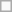<table class=wikitable style=float:right>
<tr>
<td></td>
</tr>
</table>
